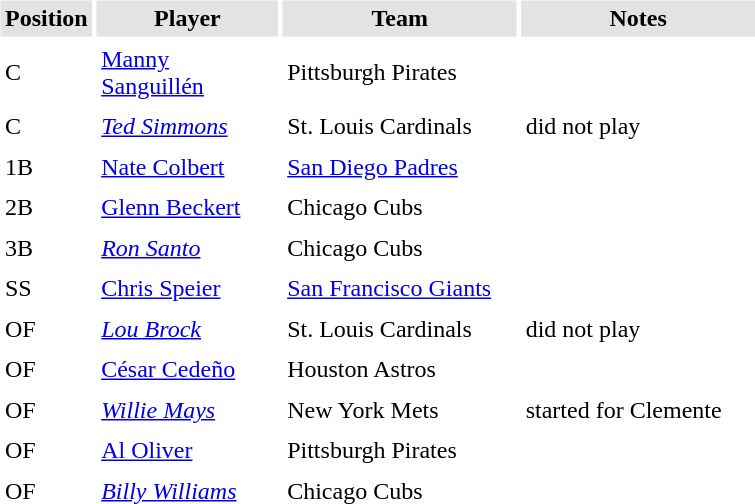<table border="0" cellspacing="3" cellpadding="3">
<tr style="background: #e3e3e3;">
<th width="50">Position</th>
<th width="115">Player</th>
<th width="150">Team</th>
<th width="150">Notes</th>
</tr>
<tr>
<td>C</td>
<td><a href='#'>Manny Sanguillén</a></td>
<td>Pittsburgh Pirates</td>
<td></td>
</tr>
<tr>
<td>C</td>
<td><em><a href='#'>Ted Simmons</a></em></td>
<td>St. Louis Cardinals</td>
<td>did not play</td>
</tr>
<tr>
<td>1B</td>
<td><a href='#'>Nate Colbert</a></td>
<td><a href='#'>San Diego Padres</a></td>
<td></td>
</tr>
<tr>
<td>2B</td>
<td><a href='#'>Glenn Beckert</a></td>
<td>Chicago Cubs</td>
<td></td>
</tr>
<tr>
<td>3B</td>
<td><em><a href='#'>Ron Santo</a></em></td>
<td>Chicago Cubs</td>
<td></td>
</tr>
<tr>
<td>SS</td>
<td><a href='#'>Chris Speier</a></td>
<td><a href='#'>San Francisco Giants</a></td>
<td></td>
</tr>
<tr>
<td>OF</td>
<td><em><a href='#'>Lou Brock</a></em></td>
<td>St. Louis Cardinals</td>
<td>did not play</td>
</tr>
<tr>
<td>OF</td>
<td><a href='#'>César Cedeño</a></td>
<td>Houston Astros</td>
<td></td>
</tr>
<tr>
<td>OF</td>
<td><em><a href='#'>Willie Mays</a></em></td>
<td>New York Mets</td>
<td>started for Clemente</td>
</tr>
<tr>
<td>OF</td>
<td><a href='#'>Al Oliver</a></td>
<td>Pittsburgh Pirates</td>
<td></td>
</tr>
<tr>
<td>OF</td>
<td><em><a href='#'>Billy Williams</a></em></td>
<td>Chicago Cubs</td>
<td></td>
</tr>
</table>
